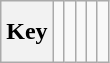<table class="wikitable" style="height:2.6em">
<tr>
<th>Key</th>
<td></td>
<td></td>
<td></td>
<td></td>
<td></td>
</tr>
</table>
